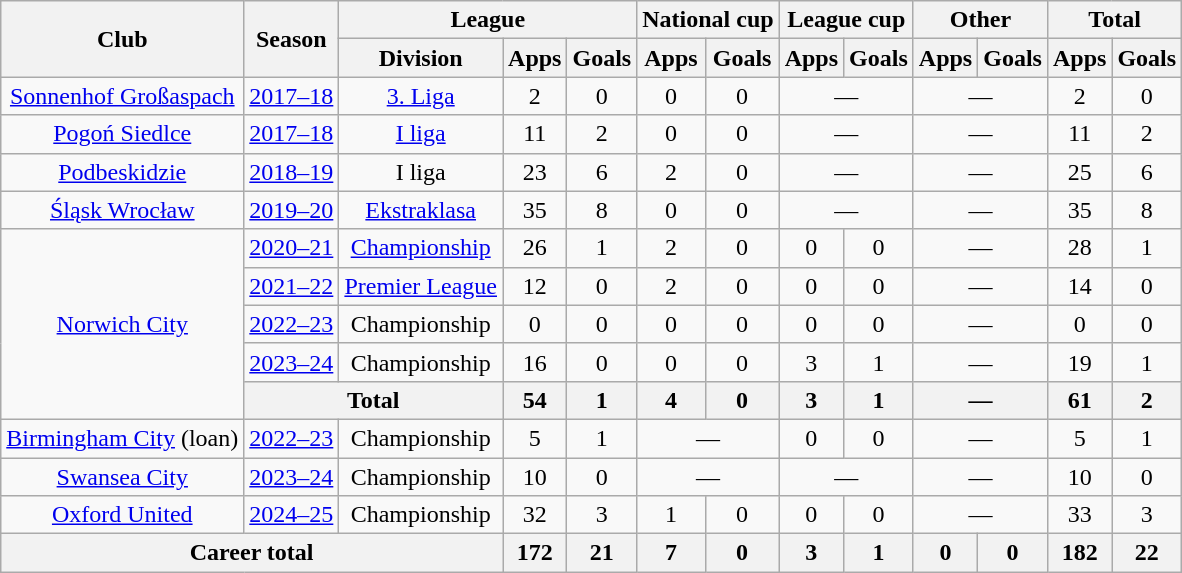<table class="wikitable" style="text-align:center">
<tr>
<th rowspan="2">Club</th>
<th rowspan="2">Season</th>
<th colspan="3">League</th>
<th colspan="2">National cup</th>
<th colspan="2">League cup</th>
<th colspan="2">Other</th>
<th colspan="2">Total</th>
</tr>
<tr>
<th>Division</th>
<th>Apps</th>
<th>Goals</th>
<th>Apps</th>
<th>Goals</th>
<th>Apps</th>
<th>Goals</th>
<th>Apps</th>
<th>Goals</th>
<th>Apps</th>
<th>Goals</th>
</tr>
<tr>
<td><a href='#'>Sonnenhof Großaspach</a></td>
<td><a href='#'>2017–18</a></td>
<td><a href='#'>3. Liga</a></td>
<td>2</td>
<td>0</td>
<td>0</td>
<td>0</td>
<td colspan=2>—</td>
<td colspan=2>—</td>
<td>2</td>
<td>0</td>
</tr>
<tr>
<td><a href='#'>Pogoń Siedlce</a></td>
<td><a href='#'>2017–18</a></td>
<td><a href='#'>I liga</a></td>
<td>11</td>
<td>2</td>
<td>0</td>
<td>0</td>
<td colspan=2>—</td>
<td colspan=2>—</td>
<td>11</td>
<td>2</td>
</tr>
<tr>
<td><a href='#'>Podbeskidzie</a></td>
<td><a href='#'>2018–19</a></td>
<td>I liga</td>
<td>23</td>
<td>6</td>
<td>2</td>
<td>0</td>
<td colspan=2>—</td>
<td colspan=2>—</td>
<td>25</td>
<td>6</td>
</tr>
<tr>
<td><a href='#'>Śląsk Wrocław</a></td>
<td><a href='#'>2019–20</a></td>
<td><a href='#'>Ekstraklasa</a></td>
<td>35</td>
<td>8</td>
<td>0</td>
<td>0</td>
<td colspan=2>—</td>
<td colspan=2>—</td>
<td>35</td>
<td>8</td>
</tr>
<tr>
<td rowspan="5"><a href='#'>Norwich City</a></td>
<td><a href='#'>2020–21</a></td>
<td><a href='#'>Championship</a></td>
<td>26</td>
<td>1</td>
<td>2</td>
<td>0</td>
<td>0</td>
<td>0</td>
<td colspan=2>—</td>
<td>28</td>
<td>1</td>
</tr>
<tr>
<td><a href='#'>2021–22</a></td>
<td><a href='#'>Premier League</a></td>
<td>12</td>
<td>0</td>
<td>2</td>
<td>0</td>
<td>0</td>
<td>0</td>
<td colspan=2>—</td>
<td>14</td>
<td>0</td>
</tr>
<tr>
<td><a href='#'>2022–23</a></td>
<td>Championship</td>
<td>0</td>
<td>0</td>
<td>0</td>
<td>0</td>
<td>0</td>
<td>0</td>
<td colspan=2>—</td>
<td>0</td>
<td>0</td>
</tr>
<tr>
<td><a href='#'>2023–24</a></td>
<td>Championship</td>
<td>16</td>
<td>0</td>
<td>0</td>
<td>0</td>
<td>3</td>
<td>1</td>
<td colspan=2>—</td>
<td>19</td>
<td>1</td>
</tr>
<tr>
<th colspan="2">Total</th>
<th>54</th>
<th>1</th>
<th>4</th>
<th>0</th>
<th>3</th>
<th>1</th>
<th colspan=2>—</th>
<th>61</th>
<th>2</th>
</tr>
<tr>
<td><a href='#'>Birmingham City</a> (loan)</td>
<td><a href='#'>2022–23</a></td>
<td>Championship</td>
<td>5</td>
<td>1</td>
<td colspan="2">—</td>
<td>0</td>
<td>0</td>
<td colspan="2">—</td>
<td>5</td>
<td>1</td>
</tr>
<tr>
<td><a href='#'>Swansea City</a></td>
<td><a href='#'>2023–24</a></td>
<td>Championship</td>
<td>10</td>
<td>0</td>
<td colspan="2">—</td>
<td colspan="2">—</td>
<td colspan="2">—</td>
<td>10</td>
<td>0</td>
</tr>
<tr>
<td><a href='#'>Oxford United</a></td>
<td><a href='#'>2024–25</a></td>
<td>Championship</td>
<td>32</td>
<td>3</td>
<td>1</td>
<td>0</td>
<td>0</td>
<td>0</td>
<td colspan="2">—</td>
<td>33</td>
<td>3</td>
</tr>
<tr>
<th colspan="3">Career total</th>
<th>172</th>
<th>21</th>
<th>7</th>
<th>0</th>
<th>3</th>
<th>1</th>
<th>0</th>
<th>0</th>
<th>182</th>
<th>22</th>
</tr>
</table>
